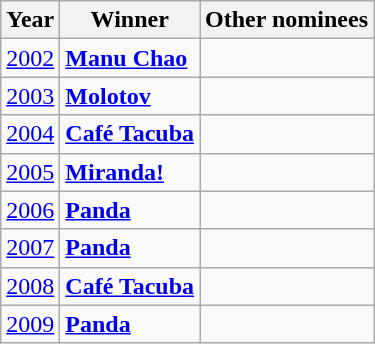<table class="wikitable">
<tr>
<th>Year</th>
<th>Winner</th>
<th>Other nominees</th>
</tr>
<tr>
<td><a href='#'>2002</a></td>
<td><strong><a href='#'>Manu Chao</a></strong></td>
<td></td>
</tr>
<tr>
<td><a href='#'>2003</a></td>
<td><strong><a href='#'>Molotov</a></strong></td>
<td></td>
</tr>
<tr>
<td><a href='#'>2004</a></td>
<td><strong><a href='#'>Café Tacuba</a></strong></td>
<td></td>
</tr>
<tr>
<td><a href='#'>2005</a></td>
<td><strong><a href='#'>Miranda!</a></strong></td>
<td></td>
</tr>
<tr>
<td><a href='#'>2006</a></td>
<td><strong><a href='#'>Panda</a></strong></td>
<td></td>
</tr>
<tr>
<td><a href='#'>2007</a></td>
<td><strong><a href='#'>Panda</a></strong></td>
<td></td>
</tr>
<tr>
<td><a href='#'>2008</a></td>
<td><strong><a href='#'>Café Tacuba</a></strong></td>
<td></td>
</tr>
<tr>
<td><a href='#'>2009</a></td>
<td><strong><a href='#'>Panda</a></strong></td>
<td></td>
</tr>
</table>
